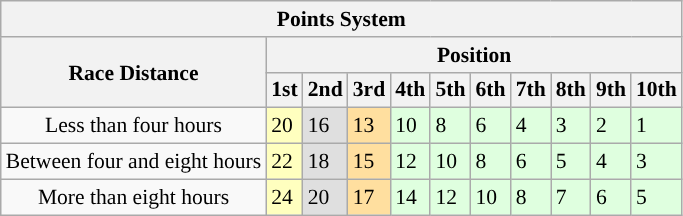<table class="wikitable" style="font-size: 90%;">
<tr>
<th colspan=11>Points System</th>
</tr>
<tr>
<th rowspan=2>Race Distance</th>
<th colspan=10>Position</th>
</tr>
<tr>
<th>1st</th>
<th>2nd</th>
<th>3rd</th>
<th>4th</th>
<th>5th</th>
<th>6th</th>
<th>7th</th>
<th>8th</th>
<th>9th</th>
<th>10th</th>
</tr>
<tr>
<td align="center">Less than four hours</td>
<td style="background:#FFFFBF;”">20</td>
<td style="background:#DFDFDF;”">16</td>
<td style="background:#FFDF9F;”">13</td>
<td style="background:#DFFFDF;">10</td>
<td style="background:#DFFFDF;">8</td>
<td style="background:#DFFFDF;">6</td>
<td style="background:#DFFFDF;">4</td>
<td style="background:#DFFFDF;">3</td>
<td style="background:#DFFFDF;">2</td>
<td style="background:#DFFFDF;">1</td>
</tr>
<tr>
<td align="center">Between four and eight hours</td>
<td style="background:#FFFFBF;”">22</td>
<td style="background:#DFDFDF;”">18</td>
<td style="background:#FFDF9F;”">15</td>
<td style="background:#DFFFDF;">12</td>
<td style="background:#DFFFDF;">10</td>
<td style="background:#DFFFDF;">8</td>
<td style="background:#DFFFDF;">6</td>
<td style="background:#DFFFDF;">5</td>
<td style="background:#DFFFDF;">4</td>
<td style="background:#DFFFDF;">3</td>
</tr>
<tr>
<td align="center">More than eight hours</td>
<td style="background:#FFFFBF;”">24</td>
<td style="background:#DFDFDF;”">20</td>
<td style="background:#FFDF9F;”">17</td>
<td style="background:#DFFFDF;">14</td>
<td style="background:#DFFFDF;">12</td>
<td style="background:#DFFFDF;">10</td>
<td style="background:#DFFFDF;">8</td>
<td style="background:#DFFFDF;">7</td>
<td style="background:#DFFFDF;">6</td>
<td style="background:#DFFFDF;">5</td>
</tr>
</table>
